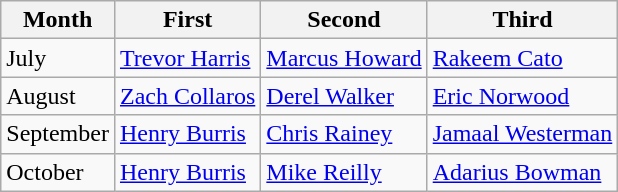<table class="wikitable">
<tr>
<th>Month</th>
<th>First</th>
<th>Second</th>
<th>Third</th>
</tr>
<tr>
<td>July</td>
<td><a href='#'>Trevor Harris</a></td>
<td><a href='#'>Marcus Howard</a></td>
<td><a href='#'>Rakeem Cato</a></td>
</tr>
<tr>
<td>August</td>
<td><a href='#'>Zach Collaros</a></td>
<td><a href='#'>Derel Walker</a></td>
<td><a href='#'>Eric Norwood</a></td>
</tr>
<tr>
<td>September</td>
<td><a href='#'>Henry Burris</a></td>
<td><a href='#'>Chris Rainey</a></td>
<td><a href='#'>Jamaal Westerman</a></td>
</tr>
<tr>
<td>October</td>
<td><a href='#'>Henry Burris</a></td>
<td><a href='#'>Mike Reilly</a></td>
<td><a href='#'>Adarius Bowman</a></td>
</tr>
</table>
